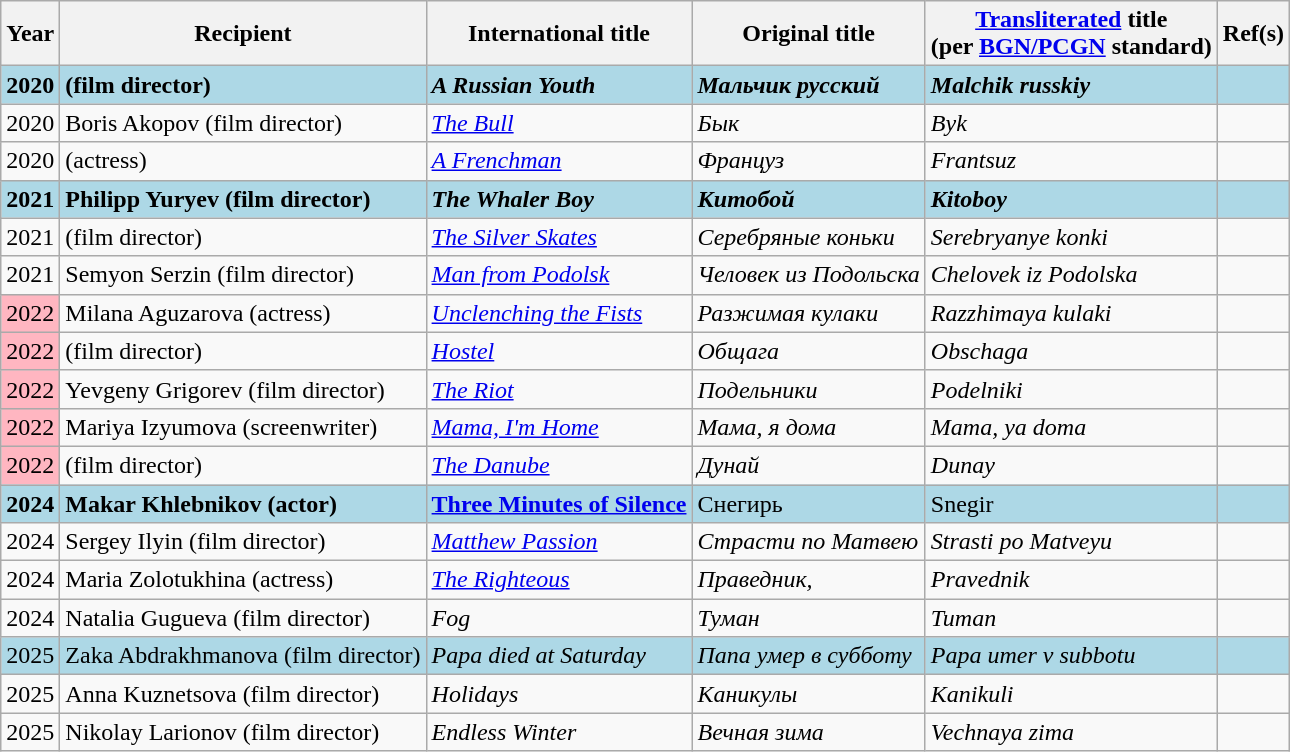<table class="wikitable sortable">
<tr>
<th scope="col">Year</th>
<th scope="col">Recipient</th>
<th scope="col">International title</th>
<th scope="col">Original title</th>
<th scope="col"><a href='#'>Transliterated</a> title<br>(per <a href='#'>BGN/PCGN</a> standard)</th>
<th scope="col" class="unsortable">Ref(s)</th>
</tr>
<tr>
<td style="background-color:lightblue"><strong>2020</strong></td>
<td style="background-color:lightblue"><strong> (film director)</strong></td>
<td style="background-color:lightblue"><strong><em>A Russian Youth</em></strong></td>
<td style="background-color:lightblue"><strong><em>Мальчик русский</em></strong></td>
<td style="background-color:lightblue"><strong><em>Malchik russkiy</em></strong></td>
<td style="background-color:lightblue"></td>
</tr>
<tr>
<td>2020</td>
<td>Boris Akopov (film director)</td>
<td><em><a href='#'>The Bull</a></em></td>
<td><em>Бык</em></td>
<td><em>Byk</em></td>
<td></td>
</tr>
<tr>
<td>2020</td>
<td> (actress)</td>
<td><em><a href='#'>A Frenchman</a></em></td>
<td><em>Француз</em></td>
<td><em>Frantsuz</em></td>
<td></td>
</tr>
<tr>
<td style="background-color:lightblue"><strong>2021</strong></td>
<td style="background-color:lightblue"><strong>Philipp Yuryev (film director)</strong></td>
<td style="background-color:lightblue"><strong><em>The Whaler Boy</em></strong></td>
<td style="background-color:lightblue"><strong><em>Китобой</em></strong></td>
<td style="background-color:lightblue"><strong><em>Kitoboy</em></strong></td>
<td style="background-color:lightblue"></td>
</tr>
<tr>
<td>2021</td>
<td> (film director)</td>
<td><em><a href='#'>The Silver Skates</a></em></td>
<td><em>Серебряные коньки</em></td>
<td><em>Serebryanye konki</em></td>
<td></td>
</tr>
<tr>
<td>2021</td>
<td>Semyon Serzin (film director)</td>
<td><em><a href='#'>Man from Podolsk</a></em></td>
<td><em>Человек из Подольска</em></td>
<td><em>Chelovek iz Podolska</em></td>
<td></td>
</tr>
<tr>
<td style="background-color:lightpink">2022</td>
<td>Milana Aguzarova (actress)</td>
<td><em><a href='#'>Unclenching the Fists</a></em></td>
<td><em>Разжимая кулаки</em></td>
<td><em>Razzhimaya kulaki</em></td>
<td></td>
</tr>
<tr>
<td style="background-color:lightpink">2022</td>
<td> (film director)</td>
<td><em><a href='#'>Hostel</a></em></td>
<td><em>Общага</em></td>
<td><em>Obschaga</em></td>
<td></td>
</tr>
<tr>
<td style="background-color:lightpink">2022</td>
<td>Yevgeny Grigorev (film director)</td>
<td><em><a href='#'>The Riot</a></em></td>
<td><em>Подельники</em></td>
<td><em>Podelniki</em></td>
<td></td>
</tr>
<tr>
<td style="background-color:lightpink">2022</td>
<td>Mariya Izyumova (screenwriter)</td>
<td><em><a href='#'>Mama, I'm Home</a></em></td>
<td><em>Мама, я дома</em></td>
<td><em>Mama, ya doma</em></td>
<td></td>
</tr>
<tr>
<td style="background-color:lightpink">2022</td>
<td> (film director)</td>
<td><em><a href='#'>The Danube</a></em></td>
<td><em>Дунай</em></td>
<td><em>Dunay</em></td>
<td></td>
</tr>
<tr>
<td style="background-color:lightblue"><strong>2024</strong></td>
<td style="background-color:lightblue"><strong>Makar Khlebnikov (actor)</strong></td>
<td style="background-color:lightblue"><strong><a href='#'>Three Minutes of Silence</a><strong><em></td>
<td style="background-color:lightblue"></em></strong>Снегирь<strong><em></td>
<td style="background-color:lightblue"></em></strong>Snegir<strong><em></td>
<td style="background-color:lightblue"></td>
</tr>
<tr>
<td>2024</td>
<td>Sergey Ilyin (film director)</td>
<td><em><a href='#'>Matthew Passion</a></em></td>
<td><em>Страсти по Матвею</em></td>
<td><em>Strasti po Matveyu</em></td>
<td></td>
</tr>
<tr>
<td>2024</td>
<td>Maria Zolotukhina (actress)</td>
<td><em><a href='#'>The Righteous</a></em></td>
<td><em>Праведник,</em></td>
<td><em>Pravednik</em></td>
<td></td>
</tr>
<tr>
<td>2024</td>
<td>Natalia Gugueva (film director)</td>
<td><em>Fog</em></td>
<td><em>Туман</em></td>
<td><em>Tuman</em></td>
<td></td>
</tr>
<tr>
<td style="background-color:lightblue"></strong>2025<strong></td>
<td style="background-color:lightblue"></strong>Zaka Abdrakhmanova (film director)<strong></td>
<td style="background-color:lightblue"></strong> <em>Papa died at Saturday</em> <strong></td>
<td style="background-color:lightblue"></strong> <em>Папа умер в субботу </em> <strong></td>
<td style="background-color:lightblue"></strong> <em>Papa umer v subbotu</em> <strong></td>
<td style="background-color:lightblue"></td>
</tr>
<tr>
<td>2025</td>
<td>Anna Kuznetsova (film director)</td>
<td><em>Holidays</em></td>
<td><em>Каникулы</em></td>
<td><em>Kanikuli</em></td>
<td></td>
</tr>
<tr>
<td>2025</td>
<td>Nikolay Larionov (film director)</td>
<td><em>Endless Winter</em></td>
<td><em>Вечная зима</em></td>
<td><em>Vechnaya zima</em></td>
<td></td>
</tr>
</table>
